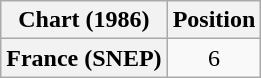<table class="wikitable plainrowheaders" style="text-align:center">
<tr>
<th>Chart (1986)</th>
<th>Position</th>
</tr>
<tr>
<th scope="row">France (SNEP)</th>
<td>6</td>
</tr>
</table>
